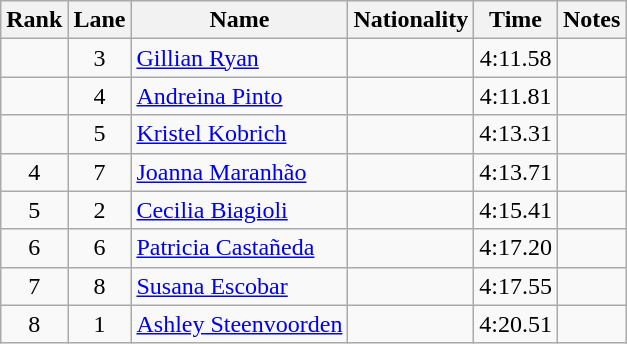<table class="wikitable sortable" style="text-align:center">
<tr>
<th>Rank</th>
<th>Lane</th>
<th>Name</th>
<th>Nationality</th>
<th>Time</th>
<th>Notes</th>
</tr>
<tr>
<td></td>
<td>3</td>
<td align=left><a href='#'>Gillian Ryan</a></td>
<td align=left></td>
<td>4:11.58</td>
<td></td>
</tr>
<tr>
<td></td>
<td>4</td>
<td align=left><a href='#'>Andreina Pinto</a></td>
<td align=left></td>
<td>4:11.81</td>
<td></td>
</tr>
<tr>
<td></td>
<td>5</td>
<td align=left><a href='#'>Kristel Kobrich</a></td>
<td align=left></td>
<td>4:13.31</td>
<td></td>
</tr>
<tr>
<td>4</td>
<td>7</td>
<td align=left><a href='#'>Joanna Maranhão</a></td>
<td align=left></td>
<td>4:13.71</td>
<td></td>
</tr>
<tr>
<td>5</td>
<td>2</td>
<td align=left><a href='#'>Cecilia Biagioli</a></td>
<td align=left></td>
<td>4:15.41</td>
<td></td>
</tr>
<tr>
<td>6</td>
<td>6</td>
<td align=left><a href='#'>Patricia Castañeda</a></td>
<td align=left></td>
<td>4:17.20</td>
<td></td>
</tr>
<tr>
<td>7</td>
<td>8</td>
<td align=left><a href='#'>Susana Escobar</a></td>
<td align=left></td>
<td>4:17.55</td>
<td></td>
</tr>
<tr>
<td>8</td>
<td>1</td>
<td align=left><a href='#'>Ashley Steenvoorden</a></td>
<td align=left></td>
<td>4:20.51</td>
<td></td>
</tr>
</table>
